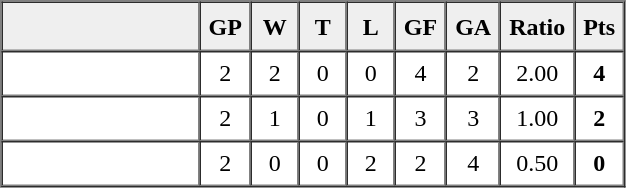<table border=1 cellpadding=5 cellspacing=0>
<tr>
<th bgcolor="#efefef" width="120">　</th>
<th bgcolor="#efefef" width="20">GP</th>
<th bgcolor="#efefef" width="20">W</th>
<th bgcolor="#efefef" width="20">T</th>
<th bgcolor="#efefef" width="20">L</th>
<th bgcolor="#efefef" width="20">GF</th>
<th bgcolor="#efefef" width="20">GA</th>
<th bgcolor="#efefef" width="20">Ratio</th>
<th bgcolor="#efefef" width="20">Pts</th>
</tr>
<tr align=center>
<td align=left><strong></strong></td>
<td>2</td>
<td>2</td>
<td>0</td>
<td>0</td>
<td>4</td>
<td>2</td>
<td>2.00</td>
<td><strong>4</strong></td>
</tr>
<tr align=center>
<td align=left><strong></strong></td>
<td>2</td>
<td>1</td>
<td>0</td>
<td>1</td>
<td>3</td>
<td>3</td>
<td>1.00</td>
<td><strong>2</strong></td>
</tr>
<tr align=center>
<td align=left></td>
<td>2</td>
<td>0</td>
<td>0</td>
<td>2</td>
<td>2</td>
<td>4</td>
<td>0.50</td>
<td><strong>0</strong></td>
</tr>
</table>
